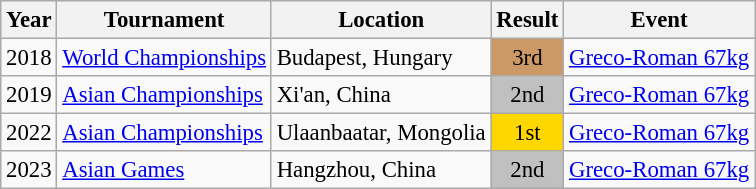<table class="wikitable" style="font-size:95%;">
<tr>
<th>Year</th>
<th>Tournament</th>
<th>Location</th>
<th>Result</th>
<th>Event</th>
</tr>
<tr>
<td>2018</td>
<td><a href='#'>World Championships</a></td>
<td>Budapest, Hungary</td>
<td align="center" bgcolor="cc9966">3rd</td>
<td><a href='#'>Greco-Roman 67kg</a></td>
</tr>
<tr>
<td>2019</td>
<td><a href='#'>Asian Championships</a></td>
<td>Xi'an, China</td>
<td align="center" bgcolor="silver">2nd</td>
<td><a href='#'>Greco-Roman 67kg</a></td>
</tr>
<tr>
<td>2022</td>
<td><a href='#'>Asian Championships</a></td>
<td>Ulaanbaatar, Mongolia</td>
<td align="center" bgcolor="gold">1st</td>
<td><a href='#'>Greco-Roman 67kg</a></td>
</tr>
<tr>
<td>2023</td>
<td><a href='#'>Asian Games</a></td>
<td>Hangzhou, China</td>
<td align="center" bgcolor="silver">2nd</td>
<td><a href='#'>Greco-Roman 67kg</a></td>
</tr>
</table>
